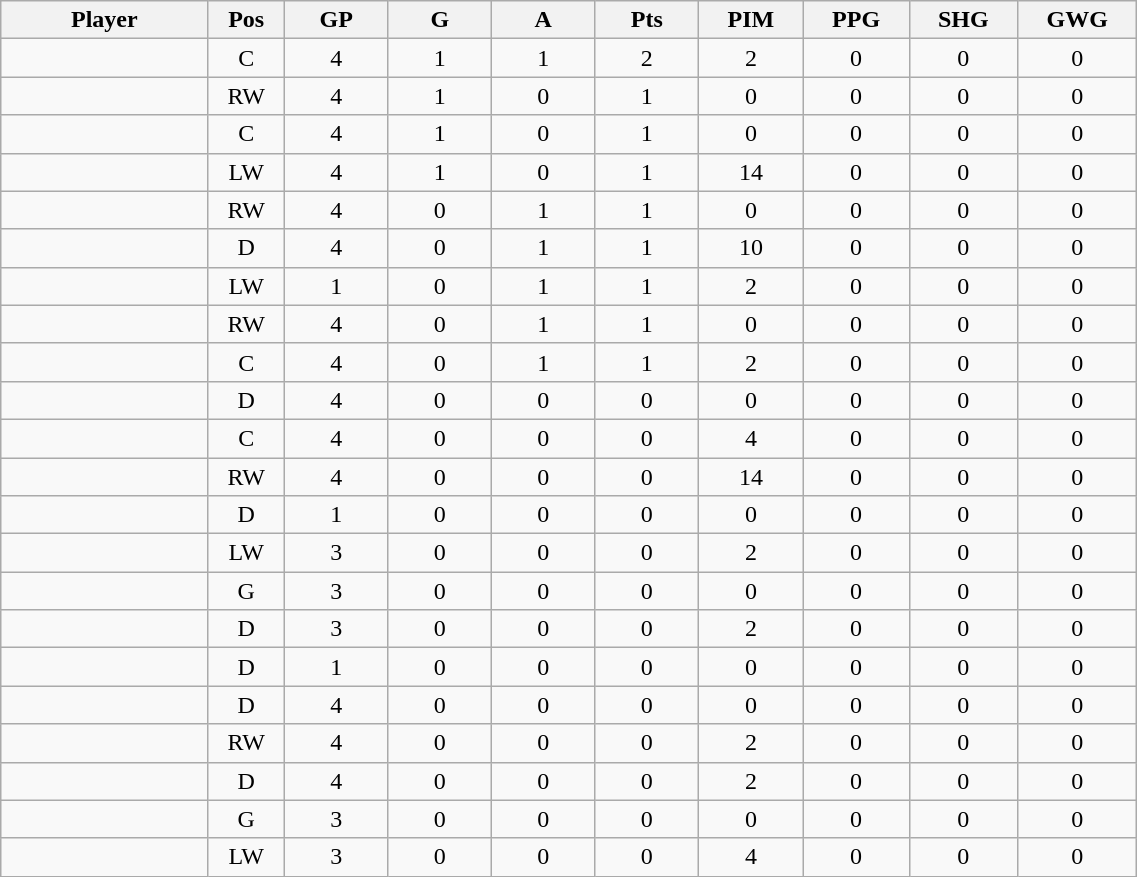<table class="wikitable sortable" width="60%">
<tr ALIGN="center">
<th bgcolor="#DDDDFF" width="10%">Player</th>
<th bgcolor="#DDDDFF" width="3%" title="Position">Pos</th>
<th bgcolor="#DDDDFF" width="5%" title="Games played">GP</th>
<th bgcolor="#DDDDFF" width="5%" title="Goals">G</th>
<th bgcolor="#DDDDFF" width="5%" title="Assists">A</th>
<th bgcolor="#DDDDFF" width="5%" title="Points">Pts</th>
<th bgcolor="#DDDDFF" width="5%" title="Penalties in Minutes">PIM</th>
<th bgcolor="#DDDDFF" width="5%" title="Power play goals">PPG</th>
<th bgcolor="#DDDDFF" width="5%" title="Short-handed goals">SHG</th>
<th bgcolor="#DDDDFF" width="5%" title="Game-winning goals">GWG</th>
</tr>
<tr align="center">
<td align="right"></td>
<td>C</td>
<td>4</td>
<td>1</td>
<td>1</td>
<td>2</td>
<td>2</td>
<td>0</td>
<td>0</td>
<td>0</td>
</tr>
<tr align="center">
<td align="right"></td>
<td>RW</td>
<td>4</td>
<td>1</td>
<td>0</td>
<td>1</td>
<td>0</td>
<td>0</td>
<td>0</td>
<td>0</td>
</tr>
<tr align="center">
<td align="right"></td>
<td>C</td>
<td>4</td>
<td>1</td>
<td>0</td>
<td>1</td>
<td>0</td>
<td>0</td>
<td>0</td>
<td>0</td>
</tr>
<tr align="center">
<td align="right"></td>
<td>LW</td>
<td>4</td>
<td>1</td>
<td>0</td>
<td>1</td>
<td>14</td>
<td>0</td>
<td>0</td>
<td>0</td>
</tr>
<tr align="center">
<td align="right"></td>
<td>RW</td>
<td>4</td>
<td>0</td>
<td>1</td>
<td>1</td>
<td>0</td>
<td>0</td>
<td>0</td>
<td>0</td>
</tr>
<tr align="center">
<td align="right"></td>
<td>D</td>
<td>4</td>
<td>0</td>
<td>1</td>
<td>1</td>
<td>10</td>
<td>0</td>
<td>0</td>
<td>0</td>
</tr>
<tr align="center">
<td align="right"></td>
<td>LW</td>
<td>1</td>
<td>0</td>
<td>1</td>
<td>1</td>
<td>2</td>
<td>0</td>
<td>0</td>
<td>0</td>
</tr>
<tr align="center">
<td align="right"></td>
<td>RW</td>
<td>4</td>
<td>0</td>
<td>1</td>
<td>1</td>
<td>0</td>
<td>0</td>
<td>0</td>
<td>0</td>
</tr>
<tr align="center">
<td align="right"></td>
<td>C</td>
<td>4</td>
<td>0</td>
<td>1</td>
<td>1</td>
<td>2</td>
<td>0</td>
<td>0</td>
<td>0</td>
</tr>
<tr align="center">
<td align="right"></td>
<td>D</td>
<td>4</td>
<td>0</td>
<td>0</td>
<td>0</td>
<td>0</td>
<td>0</td>
<td>0</td>
<td>0</td>
</tr>
<tr align="center">
<td align="right"></td>
<td>C</td>
<td>4</td>
<td>0</td>
<td>0</td>
<td>0</td>
<td>4</td>
<td>0</td>
<td>0</td>
<td>0</td>
</tr>
<tr align="center">
<td align="right"></td>
<td>RW</td>
<td>4</td>
<td>0</td>
<td>0</td>
<td>0</td>
<td>14</td>
<td>0</td>
<td>0</td>
<td>0</td>
</tr>
<tr align="center">
<td align="right"></td>
<td>D</td>
<td>1</td>
<td>0</td>
<td>0</td>
<td>0</td>
<td>0</td>
<td>0</td>
<td>0</td>
<td>0</td>
</tr>
<tr align="center">
<td align="right"></td>
<td>LW</td>
<td>3</td>
<td>0</td>
<td>0</td>
<td>0</td>
<td>2</td>
<td>0</td>
<td>0</td>
<td>0</td>
</tr>
<tr align="center">
<td align="right"></td>
<td>G</td>
<td>3</td>
<td>0</td>
<td>0</td>
<td>0</td>
<td>0</td>
<td>0</td>
<td>0</td>
<td>0</td>
</tr>
<tr align="center">
<td align="right"></td>
<td>D</td>
<td>3</td>
<td>0</td>
<td>0</td>
<td>0</td>
<td>2</td>
<td>0</td>
<td>0</td>
<td>0</td>
</tr>
<tr align="center">
<td align="right"></td>
<td>D</td>
<td>1</td>
<td>0</td>
<td>0</td>
<td>0</td>
<td>0</td>
<td>0</td>
<td>0</td>
<td>0</td>
</tr>
<tr align="center">
<td align="right"></td>
<td>D</td>
<td>4</td>
<td>0</td>
<td>0</td>
<td>0</td>
<td>0</td>
<td>0</td>
<td>0</td>
<td>0</td>
</tr>
<tr align="center">
<td align="right"></td>
<td>RW</td>
<td>4</td>
<td>0</td>
<td>0</td>
<td>0</td>
<td>2</td>
<td>0</td>
<td>0</td>
<td>0</td>
</tr>
<tr align="center">
<td align="right"></td>
<td>D</td>
<td>4</td>
<td>0</td>
<td>0</td>
<td>0</td>
<td>2</td>
<td>0</td>
<td>0</td>
<td>0</td>
</tr>
<tr align="center">
<td align="right"></td>
<td>G</td>
<td>3</td>
<td>0</td>
<td>0</td>
<td>0</td>
<td>0</td>
<td>0</td>
<td>0</td>
<td>0</td>
</tr>
<tr align="center">
<td align="right"></td>
<td>LW</td>
<td>3</td>
<td>0</td>
<td>0</td>
<td>0</td>
<td>4</td>
<td>0</td>
<td>0</td>
<td>0</td>
</tr>
</table>
